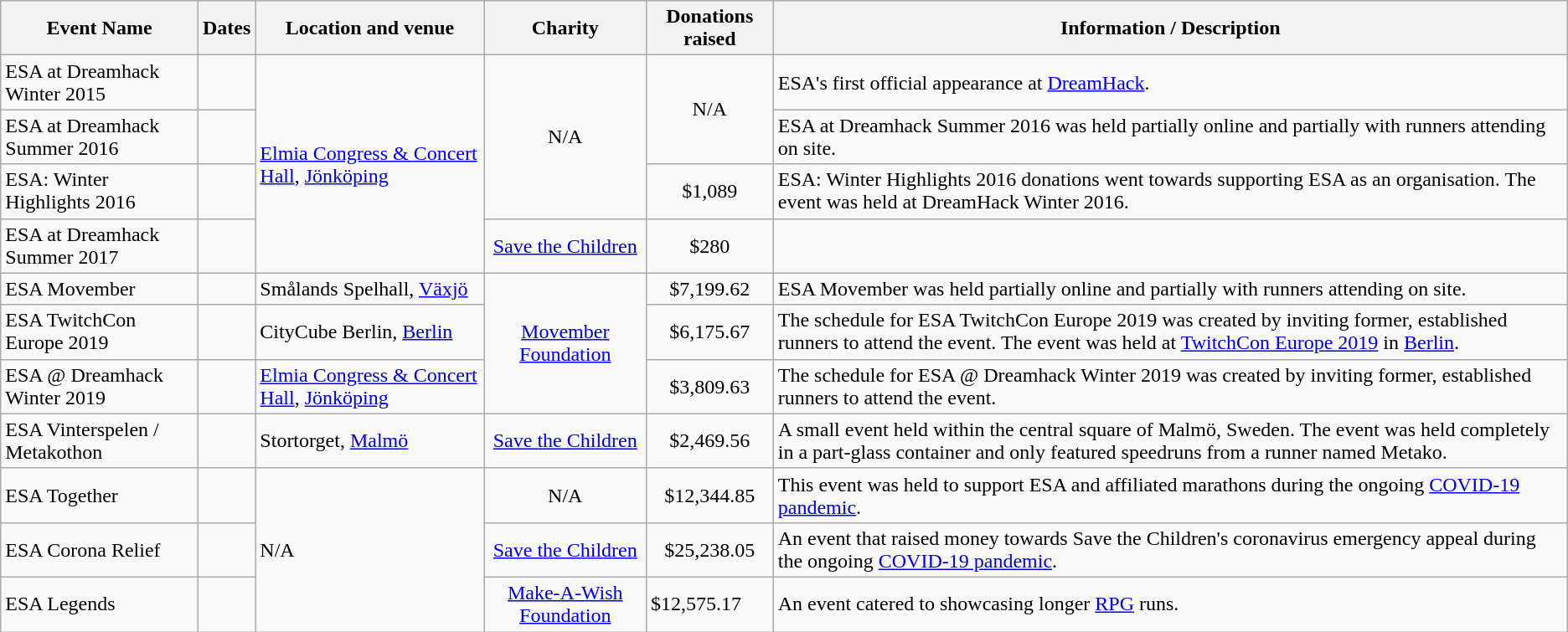<table class="wikitable">
<tr>
<th>Event Name</th>
<th>Dates</th>
<th>Location and venue</th>
<th>Charity</th>
<th>Donations raised</th>
<th>Information / Description</th>
</tr>
<tr>
<td>ESA at Dreamhack Winter 2015</td>
<td></td>
<td rowspan="4"><a href='#'>Elmia Congress & Concert Hall</a>, <a href='#'>Jönköping</a></td>
<td rowspan="3" style="text-align:center;">N/A</td>
<td rowspan="2" style="text-align:center;">N/A</td>
<td>ESA's first official appearance at <a href='#'>DreamHack</a>.</td>
</tr>
<tr>
<td>ESA at Dreamhack Summer 2016</td>
<td></td>
<td>ESA at Dreamhack Summer 2016 was held partially online and partially with runners attending on site.</td>
</tr>
<tr>
<td>ESA: Winter Highlights 2016</td>
<td></td>
<td style="text-align:center;">$1,089</td>
<td>ESA: Winter Highlights 2016 donations went towards supporting ESA as an organisation. The event was held at DreamHack Winter 2016.</td>
</tr>
<tr>
<td>ESA at Dreamhack Summer 2017</td>
<td></td>
<td style="text-align:center;"><a href='#'>Save the Children</a></td>
<td style="text-align:center;">$280</td>
<td></td>
</tr>
<tr>
<td>ESA Movember</td>
<td></td>
<td>Smålands Spelhall, <a href='#'>Växjö</a></td>
<td rowspan="3" style="text-align:center;"><a href='#'>Movember Foundation</a></td>
<td style="text-align:center;">$7,199.62</td>
<td>ESA Movember was held partially online and partially with runners attending on site.</td>
</tr>
<tr>
<td>ESA TwitchCon Europe 2019</td>
<td></td>
<td>CityCube Berlin, <a href='#'>Berlin</a></td>
<td style="text-align:center;">$6,175.67</td>
<td>The schedule for ESA TwitchCon Europe 2019 was created by inviting former, established runners to attend the event. The event was held at <a href='#'>TwitchCon Europe 2019</a> in <a href='#'>Berlin</a>.</td>
</tr>
<tr>
<td>ESA @ Dreamhack Winter 2019</td>
<td></td>
<td><a href='#'>Elmia Congress & Concert Hall</a>, <a href='#'>Jönköping</a></td>
<td style="text-align:center;">$3,809.63</td>
<td>The schedule for ESA @ Dreamhack Winter 2019 was created by inviting former, established runners to attend the event.</td>
</tr>
<tr>
<td>ESA Vinterspelen / Metakothon</td>
<td></td>
<td>Stortorget, <a href='#'>Malmö</a></td>
<td style="text-align:center;"><a href='#'>Save the Children</a></td>
<td style="text-align:center;">$2,469.56</td>
<td>A small event held within the central square of Malmö, Sweden. The event was held completely in a part-glass container and only featured speedruns from a runner named Metako.</td>
</tr>
<tr>
<td>ESA Together</td>
<td></td>
<td rowspan="3">N/A</td>
<td style="text-align:center;">N/A</td>
<td style="text-align:center;">$12,344.85</td>
<td>This event was held to support ESA and affiliated marathons during the ongoing <a href='#'>COVID-19 pandemic</a>.</td>
</tr>
<tr>
<td>ESA Corona Relief</td>
<td></td>
<td style="text-align:center;"><a href='#'>Save the Children</a></td>
<td style="text-align:center;">$25,238.05</td>
<td>An event that raised money towards Save the Children's coronavirus emergency appeal during the ongoing <a href='#'>COVID-19 pandemic</a>.</td>
</tr>
<tr>
<td>ESA Legends</td>
<td></td>
<td style="text-align:center;"><a href='#'>Make-A-Wish Foundation</a></td>
<td>$12,575.17</td>
<td>An event catered to showcasing longer <a href='#'>RPG</a> runs.</td>
</tr>
</table>
